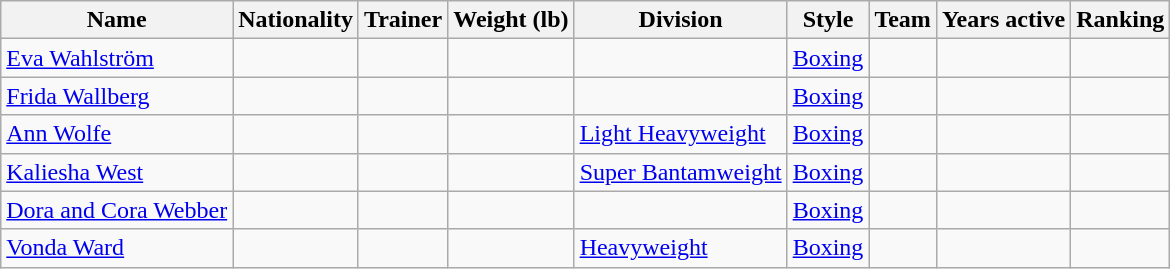<table class="wikitable sortable">
<tr>
<th><strong>Name</strong></th>
<th><strong>Nationality</strong></th>
<th><strong>Trainer</strong></th>
<th><strong>Weight (lb)</strong></th>
<th><strong>Division</strong></th>
<th><strong>Style</strong></th>
<th><strong>Team</strong></th>
<th><strong>Years active</strong></th>
<th><strong>Ranking</strong></th>
</tr>
<tr>
<td><a href='#'>Eva Wahlström</a></td>
<td></td>
<td></td>
<td></td>
<td></td>
<td><a href='#'>Boxing</a></td>
<td></td>
<td></td>
<td></td>
</tr>
<tr>
<td><a href='#'>Frida Wallberg</a></td>
<td></td>
<td></td>
<td></td>
<td></td>
<td><a href='#'>Boxing</a></td>
<td></td>
<td></td>
<td></td>
</tr>
<tr>
<td><a href='#'>Ann Wolfe</a></td>
<td></td>
<td></td>
<td></td>
<td><a href='#'>Light Heavyweight</a></td>
<td><a href='#'>Boxing</a></td>
<td></td>
<td></td>
<td></td>
</tr>
<tr>
<td><a href='#'>Kaliesha West</a></td>
<td></td>
<td></td>
<td></td>
<td><a href='#'>Super Bantamweight</a></td>
<td><a href='#'>Boxing</a></td>
<td></td>
<td></td>
<td></td>
</tr>
<tr>
<td><a href='#'>Dora and Cora Webber</a></td>
<td></td>
<td></td>
<td></td>
<td></td>
<td><a href='#'>Boxing</a></td>
<td></td>
<td></td>
<td></td>
</tr>
<tr>
<td><a href='#'>Vonda Ward</a></td>
<td></td>
<td></td>
<td></td>
<td><a href='#'>Heavyweight</a></td>
<td><a href='#'>Boxing</a></td>
<td></td>
<td></td>
<td></td>
</tr>
</table>
